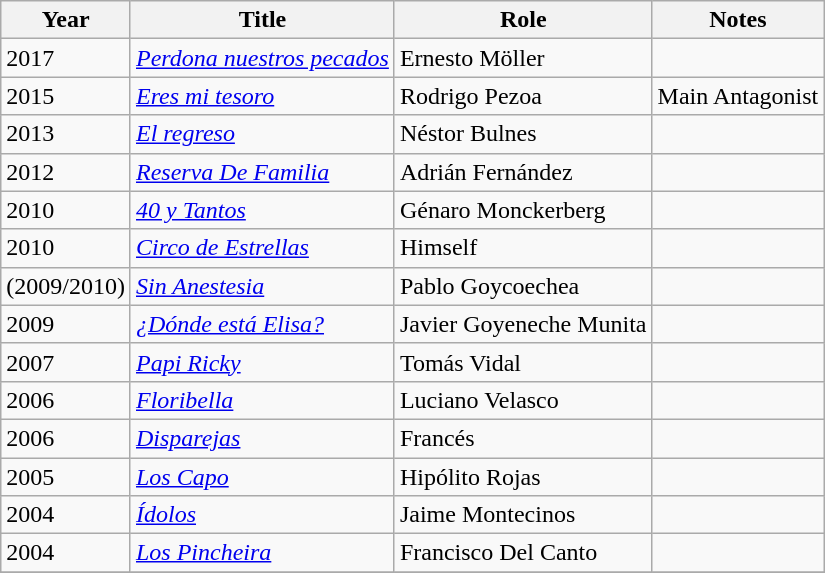<table class="wikitable sortable">
<tr>
<th>Year</th>
<th>Title</th>
<th>Role</th>
<th class="unsortable">Notes</th>
</tr>
<tr>
<td>2017</td>
<td><em><a href='#'>Perdona nuestros pecados</a></em></td>
<td>Ernesto Möller</td>
<td></td>
</tr>
<tr>
<td>2015</td>
<td><em><a href='#'>Eres mi tesoro</a></em></td>
<td>Rodrigo Pezoa</td>
<td>Main Antagonist</td>
</tr>
<tr>
<td>2013</td>
<td><em><a href='#'>El regreso</a></em></td>
<td>Néstor Bulnes</td>
<td></td>
</tr>
<tr>
<td>2012</td>
<td><em><a href='#'>Reserva De Familia</a></em></td>
<td>Adrián Fernández</td>
<td></td>
</tr>
<tr>
<td>2010</td>
<td><em><a href='#'>40 y Tantos</a></em></td>
<td>Génaro Monckerberg</td>
<td></td>
</tr>
<tr>
<td>2010</td>
<td><em><a href='#'>Circo de Estrellas</a></em></td>
<td rowspan="1">Himself </td>
<td></td>
</tr>
<tr>
<td>(2009/2010)</td>
<td><em><a href='#'>Sin Anestesia</a></em></td>
<td>Pablo Goycoechea</td>
<td></td>
</tr>
<tr>
<td>2009</td>
<td><em><a href='#'>¿Dónde está Elisa?</a></em></td>
<td>Javier Goyeneche Munita </td>
<td></td>
</tr>
<tr>
<td>2007</td>
<td><em><a href='#'>Papi Ricky</a></em></td>
<td>Tomás Vidal</td>
<td></td>
</tr>
<tr>
<td>2006</td>
<td><em><a href='#'>Floribella</a></em></td>
<td>Luciano Velasco</td>
<td></td>
</tr>
<tr>
<td>2006</td>
<td><em><a href='#'>Disparejas</a></em></td>
<td>Francés</td>
<td></td>
</tr>
<tr>
<td>2005</td>
<td><em><a href='#'>Los Capo</a></em></td>
<td>Hipólito Rojas</td>
<td></td>
</tr>
<tr>
<td>2004</td>
<td><em><a href='#'>Ídolos</a></em></td>
<td>Jaime Montecinos</td>
<td></td>
</tr>
<tr>
<td>2004</td>
<td><em><a href='#'>Los Pincheira</a></em></td>
<td>Francisco Del Canto</td>
<td></td>
</tr>
<tr>
</tr>
</table>
